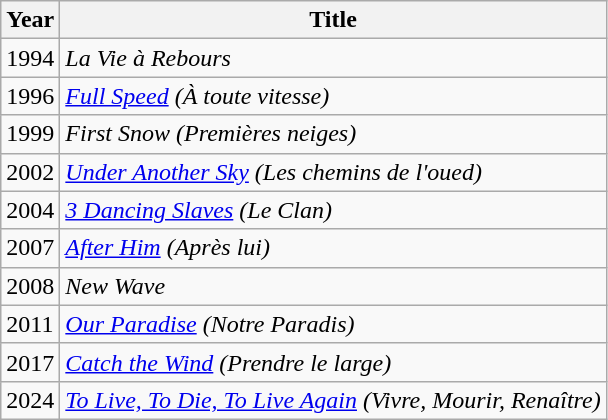<table class="wikitable sortable">
<tr>
<th>Year</th>
<th>Title</th>
</tr>
<tr>
<td>1994</td>
<td><em>La Vie à Rebours</em></td>
</tr>
<tr>
<td>1996</td>
<td><em><a href='#'>Full Speed</a> (À toute vitesse)</em></td>
</tr>
<tr>
<td>1999</td>
<td><em>First Snow (Premières neiges)</em></td>
</tr>
<tr>
<td>2002</td>
<td><em><a href='#'>Under Another Sky</a> (Les chemins de l'oued)</em></td>
</tr>
<tr>
<td>2004</td>
<td><em><a href='#'>3 Dancing Slaves</a> (Le Clan)</em></td>
</tr>
<tr>
<td>2007</td>
<td><em><a href='#'>After Him</a> (Après lui)</em></td>
</tr>
<tr>
<td>2008</td>
<td><em>New Wave</em></td>
</tr>
<tr>
<td>2011</td>
<td><em><a href='#'>Our Paradise</a> (Notre Paradis)</em></td>
</tr>
<tr>
<td>2017</td>
<td><em><a href='#'>Catch the Wind</a> (Prendre le large)</em></td>
</tr>
<tr>
<td>2024</td>
<td><em><a href='#'>To Live, To Die, To Live Again</a> (Vivre, Mourir, Renaître)</em></td>
</tr>
</table>
